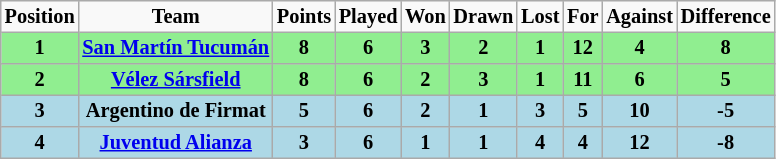<table border="2" cellpadding="2" cellspacing="0" style="margin: 0; background: #f9f9f9; border: 1px #aaa solid; border-collapse: collapse; font-size: 85%;">
<tr>
<th>Position</th>
<th>Team</th>
<th>Points</th>
<th>Played</th>
<th>Won</th>
<th>Drawn</th>
<th>Lost</th>
<th>For</th>
<th>Against</th>
<th>Difference</th>
</tr>
<tr>
<th bgcolor="lightgreen">1</th>
<th bgcolor="lightgreen"><a href='#'>San Martín Tucumán</a></th>
<th bgcolor="lightgreen">8</th>
<th bgcolor="lightgreen">6</th>
<th bgcolor="lightgreen">3</th>
<th bgcolor="lightgreen">2</th>
<th bgcolor="lightgreen">1</th>
<th bgcolor="lightgreen">12</th>
<th bgcolor="lightgreen">4</th>
<th bgcolor="lightgreen">8</th>
</tr>
<tr>
<th bgcolor="lightgreen">2</th>
<th bgcolor="lightgreen"><a href='#'>Vélez Sársfield</a></th>
<th bgcolor="lightgreen">8</th>
<th bgcolor="lightgreen">6</th>
<th bgcolor="lightgreen">2</th>
<th bgcolor="lightgreen">3</th>
<th bgcolor="lightgreen">1</th>
<th bgcolor="lightgreen">11</th>
<th bgcolor="lightgreen">6</th>
<th bgcolor="lightgreen">5</th>
</tr>
<tr>
<th bgcolor="lightblue">3</th>
<th bgcolor="lightblue">Argentino de Firmat</th>
<th bgcolor="lightblue">5</th>
<th bgcolor="lightblue">6</th>
<th bgcolor="lightblue">2</th>
<th bgcolor="lightblue">1</th>
<th bgcolor="lightblue">3</th>
<th bgcolor="lightblue">5</th>
<th bgcolor="lightblue">10</th>
<th bgcolor="lightblue">-5</th>
</tr>
<tr>
<th bgcolor="lightblue">4</th>
<th bgcolor="lightblue"><a href='#'>Juventud Alianza</a></th>
<th bgcolor="lightblue">3</th>
<th bgcolor="lightblue">6</th>
<th bgcolor="lightblue">1</th>
<th bgcolor="lightblue">1</th>
<th bgcolor="lightblue">4</th>
<th bgcolor="lightblue">4</th>
<th bgcolor="lightblue">12</th>
<th bgcolor="lightblue">-8</th>
</tr>
</table>
